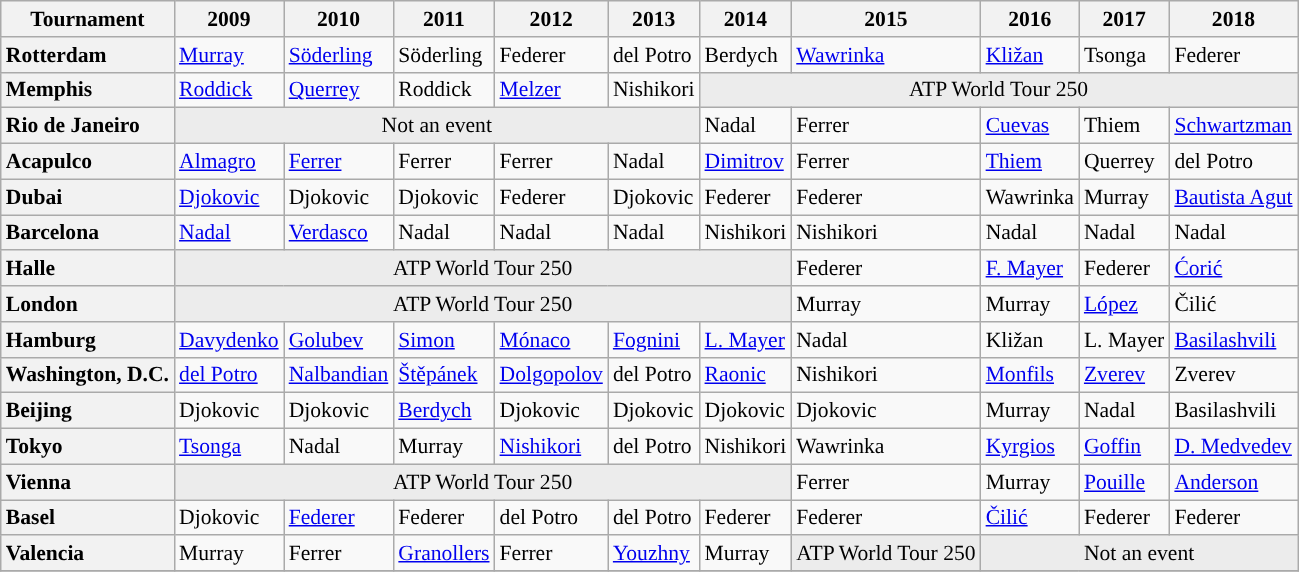<table class="wikitable nowrap plainrowheaders" style="font-size:90%;">
<tr bgcolor="#ececec">
<th>Tournament</th>
<th>2009</th>
<th>2010</th>
<th>2011</th>
<th>2012</th>
<th>2013</th>
<th>2014</th>
<th>2015</th>
<th>2016</th>
<th>2017</th>
<th>2018</th>
</tr>
<tr>
<th style="text-align: left;">Rotterdam</th>
<td> <a href='#'>Murray</a></td>
<td>  <a href='#'>Söderling</a></td>
<td>  Söderling</td>
<td>  Federer</td>
<td>  del Potro</td>
<td> Berdych</td>
<td>  <a href='#'>Wawrinka</a></td>
<td>  <a href='#'>Kližan</a></td>
<td>  Tsonga</td>
<td>  Federer</td>
</tr>
<tr>
<th style="text-align: left;">Memphis</th>
<td> <a href='#'>Roddick</a></td>
<td>  <a href='#'>Querrey</a></td>
<td>  Roddick</td>
<td>  <a href='#'>Melzer</a></td>
<td>  Nishikori</td>
<td bgcolor=#ececec align=center colspan=6><span>ATP World Tour 250</span></td>
</tr>
<tr>
<th style="text-align: left;">Rio de Janeiro</th>
<td bgcolor=#ececec colspan=5 align=center><span> Not an event </span></td>
<td>  Nadal</td>
<td>  Ferrer</td>
<td>  <a href='#'>Cuevas</a></td>
<td>  Thiem</td>
<td>  <a href='#'>Schwartzman</a></td>
</tr>
<tr>
<th style="text-align: left;">Acapulco</th>
<td> <a href='#'>Almagro</a></td>
<td>  <a href='#'>Ferrer</a></td>
<td>  Ferrer</td>
<td>  Ferrer</td>
<td>  Nadal</td>
<td> <a href='#'>Dimitrov</a></td>
<td>  Ferrer</td>
<td>  <a href='#'>Thiem</a></td>
<td>  Querrey</td>
<td>  del Potro</td>
</tr>
<tr>
<th style="text-align: left;">Dubai</th>
<td> <a href='#'>Djokovic</a></td>
<td>  Djokovic</td>
<td>  Djokovic</td>
<td>  Federer</td>
<td>  Djokovic</td>
<td> Federer</td>
<td>  Federer</td>
<td>  Wawrinka</td>
<td>  Murray</td>
<td>  <a href='#'>Bautista Agut</a></td>
</tr>
<tr>
<th style="text-align: left;">Barcelona</th>
<td> <a href='#'>Nadal</a></td>
<td>  <a href='#'>Verdasco</a></td>
<td>  Nadal</td>
<td>  Nadal</td>
<td>  Nadal</td>
<td>  Nishikori</td>
<td>  Nishikori</td>
<td>  Nadal</td>
<td>  Nadal</td>
<td>  Nadal</td>
</tr>
<tr>
<th style="text-align: left;">Halle</th>
<td bgcolor=#ececec colspan=6 align=center><span> ATP World Tour 250</span></td>
<td>  Federer</td>
<td>  <a href='#'>F. Mayer</a></td>
<td>  Federer</td>
<td>  <a href='#'>Ćorić</a></td>
</tr>
<tr>
<th style="text-align: left;">London</th>
<td bgcolor=#ececec colspan=6 align=center><span> ATP World Tour 250</span></td>
<td>  Murray</td>
<td>  Murray</td>
<td>  <a href='#'>López</a></td>
<td>  Čilić</td>
</tr>
<tr>
<th style="text-align: left;">Hamburg</th>
<td> <a href='#'>Davydenko</a></td>
<td>  <a href='#'>Golubev</a></td>
<td>  <a href='#'>Simon</a></td>
<td>  <a href='#'>Mónaco</a></td>
<td>  <a href='#'>Fognini</a></td>
<td>  <a href='#'>L. Mayer</a></td>
<td>  Nadal</td>
<td>  Kližan</td>
<td>  L. Mayer</td>
<td>  <a href='#'>Basilashvili</a></td>
</tr>
<tr>
<th style="text-align: left;">Washington, D.C.</th>
<td> <a href='#'>del Potro</a></td>
<td>  <a href='#'>Nalbandian</a></td>
<td>  <a href='#'>Štěpánek</a></td>
<td>  <a href='#'>Dolgopolov</a></td>
<td>  del Potro</td>
<td>  <a href='#'>Raonic</a></td>
<td>  Nishikori</td>
<td>  <a href='#'>Monfils</a></td>
<td>  <a href='#'>Zverev</a></td>
<td>  Zverev</td>
</tr>
<tr>
<th style="text-align: left;">Beijing</th>
<td> Djokovic</td>
<td>  Djokovic</td>
<td>  <a href='#'>Berdych</a></td>
<td>  Djokovic</td>
<td>  Djokovic</td>
<td>  Djokovic</td>
<td>  Djokovic</td>
<td>  Murray</td>
<td>  Nadal</td>
<td>  Basilashvili</td>
</tr>
<tr>
<th style="text-align: left;">Tokyo</th>
<td> <a href='#'>Tsonga</a></td>
<td>  Nadal</td>
<td>  Murray</td>
<td>  <a href='#'>Nishikori</a></td>
<td>  del Potro</td>
<td>  Nishikori</td>
<td>  Wawrinka</td>
<td>  <a href='#'>Kyrgios</a></td>
<td>  <a href='#'>Goffin</a></td>
<td>  <a href='#'>D. Medvedev</a></td>
</tr>
<tr>
<th style="text-align: left;">Vienna</th>
<td bgcolor=#ececec colspan=6 align=center><span> ATP World Tour 250</span></td>
<td>  Ferrer</td>
<td>  Murray</td>
<td>  <a href='#'>Pouille</a></td>
<td>  <a href='#'>Anderson</a></td>
</tr>
<tr>
<th style="text-align: left;">Basel</th>
<td> Djokovic</td>
<td>  <a href='#'>Federer</a></td>
<td>  Federer</td>
<td>  del Potro</td>
<td>  del Potro</td>
<td> Federer</td>
<td>  Federer</td>
<td>  <a href='#'>Čilić</a></td>
<td>  Federer</td>
<td>  Federer</td>
</tr>
<tr>
<th style="text-align: left;">Valencia</th>
<td> Murray</td>
<td>  Ferrer</td>
<td>  <a href='#'>Granollers</a></td>
<td>  Ferrer</td>
<td>  <a href='#'>Youzhny</a></td>
<td>  Murray</td>
<td bgcolor=#ececec align=center colspan=1><span>ATP World Tour 250</span></td>
<td bgcolor="#ececec" align="center" colspan=4><span>Not an event</span></td>
</tr>
<tr>
</tr>
</table>
